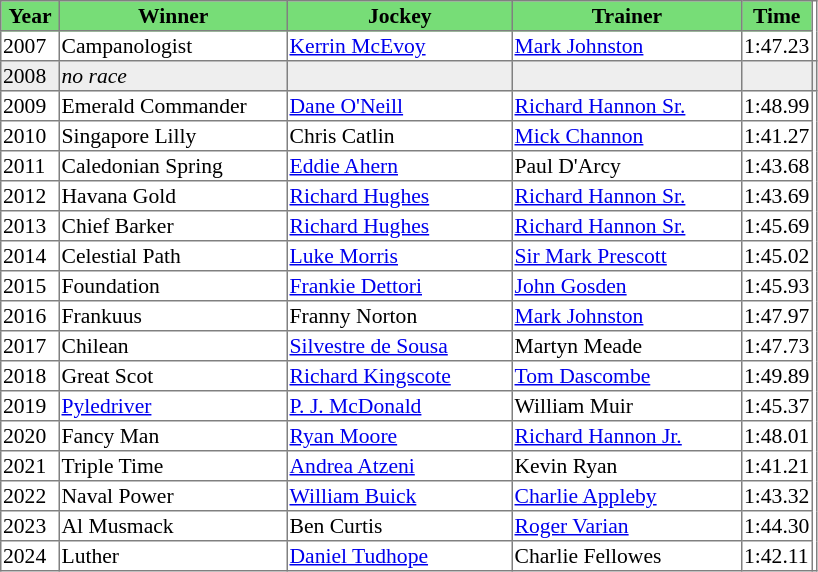<table class = "sortable" | border="1" style="border-collapse: collapse; font-size:90%">
<tr style="background:#77dd77;" align="center">
<th style="width:36px;">Year</th>
<th style="width:149px;">Winner</th>
<th style="width:147px;">Jockey</th>
<th style="width:150px;">Trainer</th>
<th>Time</th>
</tr>
<tr>
<td>2007</td>
<td>Campanologist</td>
<td><a href='#'>Kerrin McEvoy</a></td>
<td><a href='#'>Mark Johnston</a></td>
<td>1:47.23</td>
</tr>
<tr style="background:#eeeeee;">
<td>2008</td>
<td><em>no race</em> </td>
<td></td>
<td></td>
<td></td>
<td></td>
</tr>
<tr>
<td>2009</td>
<td>Emerald Commander</td>
<td><a href='#'>Dane O'Neill</a></td>
<td><a href='#'>Richard Hannon Sr.</a></td>
<td>1:48.99</td>
</tr>
<tr>
<td>2010</td>
<td>Singapore Lilly</td>
<td>Chris Catlin</td>
<td><a href='#'>Mick Channon</a></td>
<td>1:41.27</td>
</tr>
<tr>
<td>2011</td>
<td>Caledonian Spring</td>
<td><a href='#'>Eddie Ahern</a></td>
<td>Paul D'Arcy</td>
<td>1:43.68</td>
</tr>
<tr>
<td>2012</td>
<td>Havana Gold</td>
<td><a href='#'>Richard Hughes</a></td>
<td><a href='#'>Richard Hannon Sr.</a></td>
<td>1:43.69</td>
</tr>
<tr>
<td>2013</td>
<td>Chief Barker</td>
<td><a href='#'>Richard Hughes</a></td>
<td><a href='#'>Richard Hannon Sr.</a></td>
<td>1:45.69</td>
</tr>
<tr>
<td>2014</td>
<td>Celestial Path</td>
<td><a href='#'>Luke Morris</a></td>
<td><a href='#'>Sir Mark Prescott</a></td>
<td>1:45.02</td>
</tr>
<tr>
<td>2015</td>
<td>Foundation</td>
<td><a href='#'>Frankie Dettori</a></td>
<td><a href='#'>John Gosden</a></td>
<td>1:45.93</td>
</tr>
<tr>
<td>2016</td>
<td>Frankuus</td>
<td>Franny Norton</td>
<td><a href='#'>Mark Johnston</a></td>
<td>1:47.97</td>
</tr>
<tr>
<td>2017</td>
<td>Chilean</td>
<td><a href='#'>Silvestre de Sousa</a></td>
<td>Martyn Meade</td>
<td>1:47.73</td>
</tr>
<tr>
<td>2018</td>
<td>Great Scot</td>
<td><a href='#'>Richard Kingscote</a></td>
<td><a href='#'>Tom Dascombe</a></td>
<td>1:49.89</td>
</tr>
<tr>
<td>2019</td>
<td><a href='#'>Pyledriver</a></td>
<td><a href='#'>P. J. McDonald</a></td>
<td>William Muir</td>
<td>1:45.37</td>
</tr>
<tr>
<td>2020</td>
<td>Fancy Man</td>
<td><a href='#'>Ryan Moore</a></td>
<td><a href='#'>Richard Hannon Jr.</a></td>
<td>1:48.01</td>
</tr>
<tr>
<td>2021</td>
<td>Triple Time</td>
<td><a href='#'>Andrea Atzeni</a></td>
<td>Kevin Ryan</td>
<td>1:41.21</td>
</tr>
<tr>
<td>2022</td>
<td>Naval Power</td>
<td><a href='#'>William Buick</a></td>
<td><a href='#'>Charlie Appleby</a></td>
<td>1:43.32</td>
</tr>
<tr>
<td>2023</td>
<td>Al Musmack</td>
<td>Ben Curtis</td>
<td><a href='#'>Roger Varian</a></td>
<td>1:44.30</td>
</tr>
<tr>
<td>2024</td>
<td>Luther</td>
<td><a href='#'>Daniel Tudhope </a></td>
<td>Charlie Fellowes</td>
<td>1:42.11</td>
</tr>
</table>
